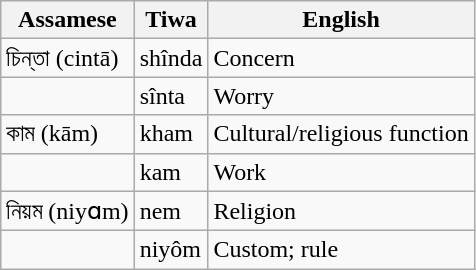<table class="wikitable">
<tr>
<th>Assamese</th>
<th>Tiwa</th>
<th>English</th>
</tr>
<tr>
<td>চিন্তা (cintā)</td>
<td>shînda</td>
<td>Concern</td>
</tr>
<tr>
<td></td>
<td>sînta</td>
<td>Worry</td>
</tr>
<tr>
<td>কাম (kām)</td>
<td>kham</td>
<td>Cultural/religious function</td>
</tr>
<tr>
<td></td>
<td>kam</td>
<td>Work</td>
</tr>
<tr>
<td>নিয়ম (niyɑm)</td>
<td>nem</td>
<td>Religion</td>
</tr>
<tr>
<td></td>
<td>niyôm</td>
<td>Custom; rule</td>
</tr>
</table>
